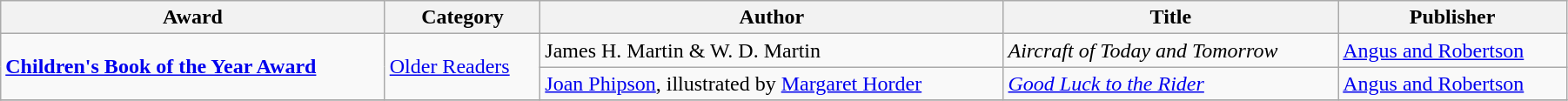<table class="wikitable" width=95%>
<tr>
<th>Award</th>
<th>Category</th>
<th>Author</th>
<th>Title</th>
<th>Publisher</th>
</tr>
<tr>
<td rowspan=2><strong><a href='#'>Children's Book of the Year Award</a></strong></td>
<td rowspan=2><a href='#'>Older Readers</a></td>
<td>James H. Martin & W. D. Martin</td>
<td><em>Aircraft of Today and Tomorrow</em></td>
<td><a href='#'>Angus and Robertson</a></td>
</tr>
<tr>
<td><a href='#'>Joan Phipson</a>, illustrated by <a href='#'>Margaret Horder</a></td>
<td><em><a href='#'>Good Luck to the Rider</a></em></td>
<td><a href='#'>Angus and Robertson</a></td>
</tr>
<tr>
</tr>
</table>
